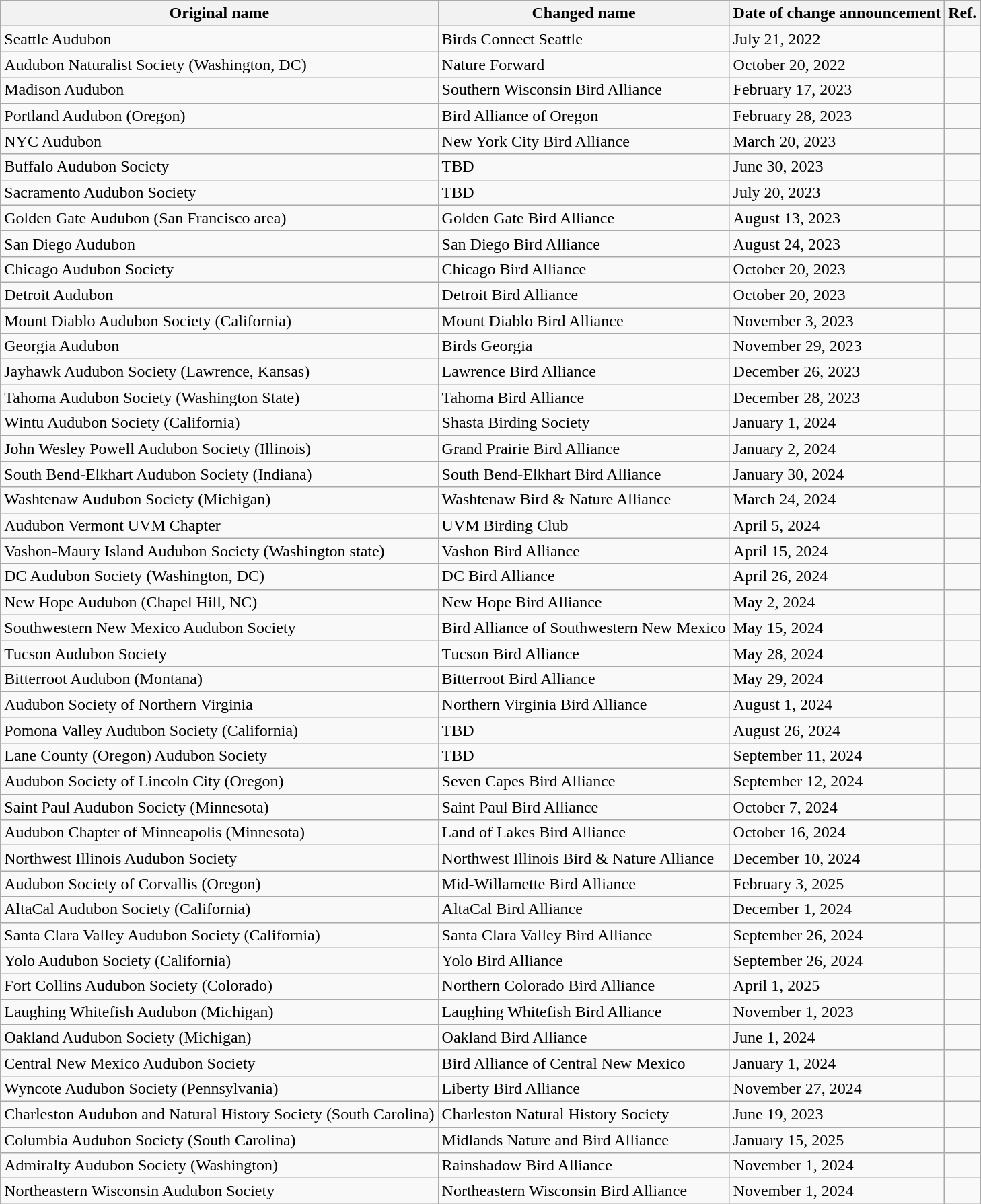<table class="wikitable sortable">
<tr>
<th>Original name</th>
<th>Changed name</th>
<th>Date of change announcement</th>
<th>Ref.</th>
</tr>
<tr>
<td>Seattle Audubon</td>
<td>Birds Connect Seattle</td>
<td>July 21, 2022</td>
<td></td>
</tr>
<tr>
<td>Audubon Naturalist Society (Washington, DC)</td>
<td>Nature Forward</td>
<td>October 20, 2022</td>
<td></td>
</tr>
<tr>
<td>Madison Audubon</td>
<td>Southern Wisconsin Bird Alliance</td>
<td>February 17, 2023</td>
<td></td>
</tr>
<tr>
<td>Portland Audubon (Oregon)</td>
<td>Bird Alliance of Oregon</td>
<td>February 28, 2023</td>
<td></td>
</tr>
<tr>
<td>NYC Audubon</td>
<td>New York City Bird Alliance</td>
<td>March 20, 2023</td>
<td></td>
</tr>
<tr>
<td>Buffalo Audubon Society</td>
<td>TBD</td>
<td>June 30, 2023</td>
<td></td>
</tr>
<tr>
<td>Sacramento Audubon Society</td>
<td>TBD</td>
<td>July 20, 2023</td>
<td></td>
</tr>
<tr>
<td>Golden Gate Audubon (San Francisco area)</td>
<td>Golden Gate Bird Alliance</td>
<td>August 13, 2023</td>
<td></td>
</tr>
<tr>
<td>San Diego Audubon</td>
<td>San Diego Bird Alliance</td>
<td>August 24, 2023</td>
<td></td>
</tr>
<tr>
<td>Chicago Audubon Society</td>
<td>Chicago Bird Alliance</td>
<td>October 20, 2023</td>
<td></td>
</tr>
<tr>
<td>Detroit Audubon</td>
<td>Detroit Bird Alliance</td>
<td>October 20, 2023</td>
<td></td>
</tr>
<tr>
<td>Mount Diablo Audubon Society (California)</td>
<td>Mount Diablo Bird Alliance</td>
<td>November 3, 2023</td>
<td></td>
</tr>
<tr>
<td>Georgia Audubon</td>
<td>Birds Georgia</td>
<td>November 29, 2023</td>
<td></td>
</tr>
<tr>
<td>Jayhawk Audubon Society (Lawrence, Kansas)</td>
<td>Lawrence Bird Alliance</td>
<td>December 26, 2023</td>
<td></td>
</tr>
<tr>
<td>Tahoma Audubon Society (Washington State)</td>
<td>Tahoma Bird Alliance</td>
<td>December 28, 2023</td>
<td></td>
</tr>
<tr>
<td>Wintu Audubon Society (California)</td>
<td>Shasta Birding Society</td>
<td>January 1, 2024</td>
<td></td>
</tr>
<tr>
<td>John Wesley Powell Audubon Society (Illinois)</td>
<td>Grand Prairie Bird Alliance</td>
<td>January 2, 2024</td>
<td></td>
</tr>
<tr>
<td>South Bend-Elkhart Audubon Society (Indiana)</td>
<td>South Bend-Elkhart Bird Alliance</td>
<td>January 30, 2024</td>
<td></td>
</tr>
<tr>
<td>Washtenaw Audubon Society (Michigan)</td>
<td>Washtenaw Bird & Nature Alliance</td>
<td>March 24, 2024</td>
<td></td>
</tr>
<tr>
<td>Audubon Vermont UVM Chapter</td>
<td>UVM Birding Club</td>
<td>April 5, 2024</td>
<td></td>
</tr>
<tr>
<td>Vashon-Maury Island Audubon Society (Washington state)</td>
<td>Vashon Bird Alliance</td>
<td>April 15, 2024</td>
<td></td>
</tr>
<tr>
<td>DC Audubon Society (Washington, DC)</td>
<td>DC Bird Alliance</td>
<td>April 26, 2024</td>
<td></td>
</tr>
<tr>
<td>New Hope Audubon (Chapel Hill, NC)</td>
<td>New Hope Bird Alliance</td>
<td>May 2, 2024</td>
<td></td>
</tr>
<tr>
<td>Southwestern New Mexico Audubon Society</td>
<td>Bird Alliance of Southwestern New Mexico</td>
<td>May 15, 2024</td>
<td></td>
</tr>
<tr>
<td>Tucson Audubon Society</td>
<td>Tucson Bird Alliance</td>
<td>May 28, 2024</td>
<td></td>
</tr>
<tr>
<td>Bitterroot Audubon (Montana)</td>
<td>Bitterroot Bird Alliance</td>
<td>May 29, 2024</td>
<td></td>
</tr>
<tr>
<td>Audubon Society of Northern Virginia</td>
<td>Northern Virginia Bird Alliance</td>
<td>August 1, 2024</td>
<td></td>
</tr>
<tr>
<td>Pomona Valley Audubon Society (California)</td>
<td>TBD</td>
<td>August 26, 2024</td>
<td></td>
</tr>
<tr>
<td>Lane County (Oregon) Audubon Society</td>
<td>TBD</td>
<td>September 11, 2024</td>
<td></td>
</tr>
<tr>
<td>Audubon Society of Lincoln City (Oregon)</td>
<td>Seven Capes Bird Alliance</td>
<td>September 12, 2024</td>
<td></td>
</tr>
<tr>
<td>Saint Paul Audubon Society (Minnesota)</td>
<td>Saint Paul Bird Alliance</td>
<td>October 7, 2024</td>
<td></td>
</tr>
<tr>
<td>Audubon Chapter of Minneapolis (Minnesota)</td>
<td>Land of Lakes Bird Alliance</td>
<td>October 16, 2024</td>
<td></td>
</tr>
<tr>
<td>Northwest Illinois Audubon Society</td>
<td>Northwest Illinois Bird & Nature Alliance</td>
<td>December 10, 2024</td>
<td></td>
</tr>
<tr>
<td>Audubon Society of Corvallis (Oregon)</td>
<td>Mid-Willamette Bird Alliance</td>
<td>February 3, 2025</td>
<td></td>
</tr>
<tr>
<td>AltaCal Audubon Society (California)</td>
<td>AltaCal Bird Alliance</td>
<td>December 1, 2024</td>
<td></td>
</tr>
<tr>
<td>Santa Clara Valley Audubon Society (California)</td>
<td>Santa Clara Valley Bird Alliance</td>
<td>September 26, 2024</td>
<td></td>
</tr>
<tr>
<td>Yolo Audubon Society (California)</td>
<td>Yolo Bird Alliance</td>
<td>September 26, 2024</td>
<td></td>
</tr>
<tr>
<td>Fort Collins Audubon Society (Colorado)</td>
<td>Northern Colorado Bird Alliance</td>
<td>April 1, 2025</td>
<td></td>
</tr>
<tr>
<td>Laughing Whitefish Audubon (Michigan)</td>
<td>Laughing Whitefish Bird Alliance</td>
<td>November 1, 2023</td>
<td></td>
</tr>
<tr>
<td>Oakland Audubon Society (Michigan)</td>
<td>Oakland Bird Alliance</td>
<td>June 1, 2024</td>
<td></td>
</tr>
<tr>
<td>Central New Mexico Audubon Society</td>
<td>Bird Alliance of Central New Mexico</td>
<td>January 1, 2024</td>
<td></td>
</tr>
<tr>
<td>Wyncote Audubon Society (Pennsylvania)</td>
<td>Liberty Bird Alliance</td>
<td>November 27, 2024</td>
<td></td>
</tr>
<tr>
<td>Charleston Audubon and Natural History Society (South Carolina)</td>
<td>Charleston Natural History Society</td>
<td>June 19, 2023</td>
<td></td>
</tr>
<tr>
<td>Columbia Audubon Society (South Carolina)</td>
<td>Midlands Nature and Bird Alliance</td>
<td>January 15, 2025</td>
<td></td>
</tr>
<tr>
<td>Admiralty Audubon Society (Washington)</td>
<td>Rainshadow Bird Alliance</td>
<td>November 1, 2024</td>
<td></td>
</tr>
<tr>
<td>Northeastern Wisconsin Audubon Society</td>
<td>Northeastern Wisconsin Bird Alliance</td>
<td>November 1, 2024</td>
<td></td>
</tr>
</table>
